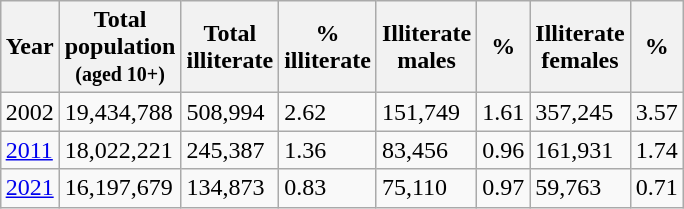<table class="wikitable sortable" style="margin-left:.6em;">
<tr>
<th>Year</th>
<th>Total <br> population <br><small>(aged 10+)</small></th>
<th>Total <br> illiterate</th>
<th>% <br>illiterate</th>
<th>Illiterate <br> males</th>
<th>%</th>
<th>Illiterate <br> females</th>
<th>%</th>
</tr>
<tr>
<td>2002</td>
<td>19,434,788</td>
<td>508,994</td>
<td>2.62</td>
<td>151,749</td>
<td>1.61</td>
<td>357,245</td>
<td>3.57</td>
</tr>
<tr>
<td><a href='#'>2011</a></td>
<td>18,022,221</td>
<td>245,387</td>
<td>1.36</td>
<td>83,456</td>
<td>0.96</td>
<td>161,931</td>
<td>1.74</td>
</tr>
<tr>
<td><a href='#'>2021</a></td>
<td>16,197,679</td>
<td>134,873</td>
<td>0.83</td>
<td>75,110</td>
<td>0.97</td>
<td>59,763</td>
<td>0.71</td>
</tr>
</table>
